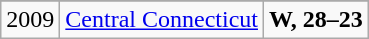<table class="wikitable">
<tr>
</tr>
<tr align="center">
<td>2009</td>
<td><a href='#'>Central Connecticut</a></td>
<td><strong>W, 28–23</strong></td>
</tr>
</table>
